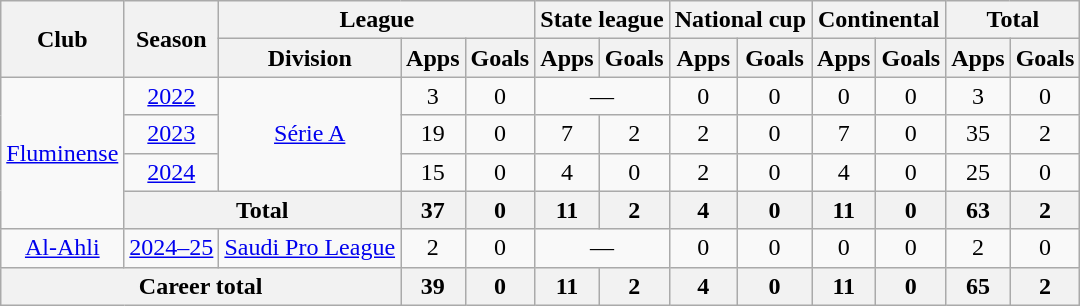<table class="wikitable" style="text-align: center">
<tr>
<th rowspan="2">Club</th>
<th rowspan="2">Season</th>
<th colspan="3">League</th>
<th colspan="2">State league</th>
<th colspan="2">National cup</th>
<th colspan="2">Continental</th>
<th colspan="2">Total</th>
</tr>
<tr>
<th>Division</th>
<th>Apps</th>
<th>Goals</th>
<th>Apps</th>
<th>Goals</th>
<th>Apps</th>
<th>Goals</th>
<th>Apps</th>
<th>Goals</th>
<th>Apps</th>
<th>Goals</th>
</tr>
<tr>
<td rowspan="4"><a href='#'>Fluminense</a></td>
<td><a href='#'>2022</a></td>
<td rowspan="3"><a href='#'>Série A</a></td>
<td>3</td>
<td>0</td>
<td colspan="2">—</td>
<td>0</td>
<td>0</td>
<td>0</td>
<td>0</td>
<td>3</td>
<td>0</td>
</tr>
<tr>
<td><a href='#'>2023</a></td>
<td>19</td>
<td>0</td>
<td>7</td>
<td>2</td>
<td>2</td>
<td>0</td>
<td>7</td>
<td>0</td>
<td>35</td>
<td>2</td>
</tr>
<tr>
<td><a href='#'>2024</a></td>
<td>15</td>
<td>0</td>
<td>4</td>
<td>0</td>
<td>2</td>
<td>0</td>
<td>4</td>
<td>0</td>
<td>25</td>
<td>0</td>
</tr>
<tr>
<th colspan="2">Total</th>
<th>37</th>
<th>0</th>
<th>11</th>
<th>2</th>
<th>4</th>
<th>0</th>
<th>11</th>
<th>0</th>
<th>63</th>
<th>2</th>
</tr>
<tr>
<td><a href='#'>Al-Ahli</a></td>
<td><a href='#'>2024–25</a></td>
<td><a href='#'>Saudi Pro League</a></td>
<td>2</td>
<td>0</td>
<td colspan="2">—</td>
<td>0</td>
<td>0</td>
<td>0</td>
<td>0</td>
<td>2</td>
<td>0</td>
</tr>
<tr>
<th colspan="3">Career total</th>
<th>39</th>
<th>0</th>
<th>11</th>
<th>2</th>
<th>4</th>
<th>0</th>
<th>11</th>
<th>0</th>
<th>65</th>
<th>2</th>
</tr>
</table>
